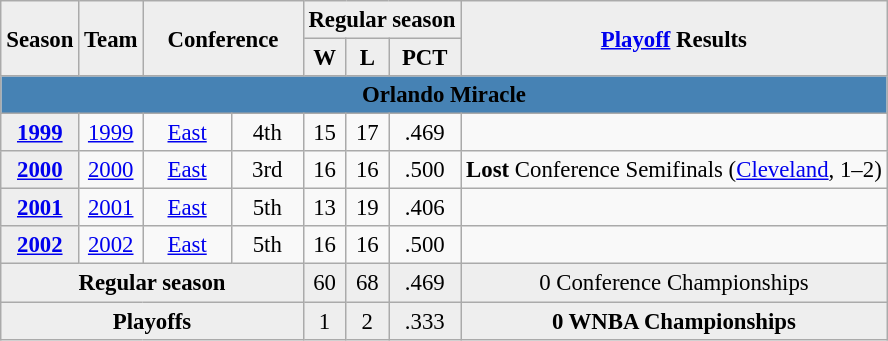<table class="wikitable" style="font-size:95%; text-align: center; margin:1em auto;">
<tr>
<th rowspan="2" style="background:#eee;">Season</th>
<th rowspan="2" style="background:#eee;">Team</th>
<th rowspan="2" colspan="2" style="background:#eee;">Conference</th>
<th colspan="3" style="background:#eee;">Regular season</th>
<th rowspan="2" style="background:#eee;"><a href='#'>Playoff</a> Results</th>
</tr>
<tr>
<th style="background:#eee;">W</th>
<th style="background:#eee;">L</th>
<th style="background:#eee;">PCT</th>
</tr>
<tr>
<td colspan="8" align=center bgcolor="#4682B4"><strong><span>Orlando Miracle</span></strong></td>
</tr>
<tr align="center">
<th style="background:#eee;"><a href='#'>1999</a></th>
<td><a href='#'>1999</a></td>
<td style="width: 10%"><a href='#'>East</a></td>
<td>4th</td>
<td>15</td>
<td>17</td>
<td>.469</td>
<td></td>
</tr>
<tr align="center">
<th style="background:#eee;"><a href='#'>2000</a></th>
<td><a href='#'>2000</a></td>
<td style="width: 10%"><a href='#'>East</a></td>
<td>3rd</td>
<td>16</td>
<td>16</td>
<td>.500</td>
<td><strong>Lost</strong> Conference Semifinals (<a href='#'>Cleveland</a>, 1–2)</td>
</tr>
<tr align="center">
<th style="background:#eee;"><a href='#'>2001</a></th>
<td><a href='#'>2001</a></td>
<td style="width: 10%"><a href='#'>East</a></td>
<td>5th</td>
<td>13</td>
<td>19</td>
<td>.406</td>
<td></td>
</tr>
<tr align="center">
<th style="background:#eee;"><a href='#'>2002</a></th>
<td><a href='#'>2002</a></td>
<td style="width: 10%"><a href='#'>East</a></td>
<td>5th</td>
<td>16</td>
<td>16</td>
<td>.500</td>
<td></td>
</tr>
<tr>
<th colspan="4" style="background:#eee;">Regular season</th>
<td style="background:#eee;">60</td>
<td style="background:#eee;">68</td>
<td style="background:#eee;">.469</td>
<td style="background:#eee;">0 Conference Championships</td>
</tr>
<tr>
<th colspan="4" style="background:#eee;">Playoffs</th>
<td style="background:#eee;">1</td>
<td style="background:#eee;">2</td>
<td style="background:#eee;">.333</td>
<td style="background:#eee;"><strong>0 WNBA Championships</strong></td>
</tr>
</table>
